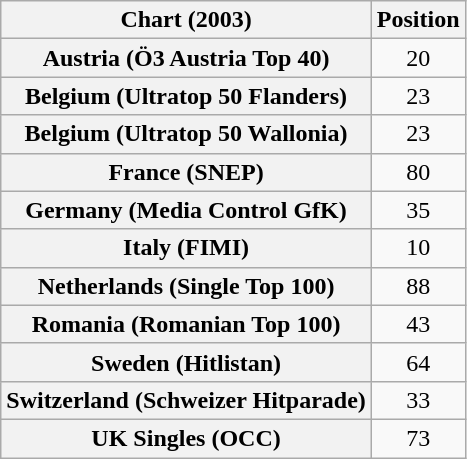<table class="wikitable sortable plainrowheaders" style="text-align:center">
<tr>
<th>Chart (2003)</th>
<th>Position</th>
</tr>
<tr>
<th scope="row">Austria (Ö3 Austria Top 40)</th>
<td>20</td>
</tr>
<tr>
<th scope="row">Belgium (Ultratop 50 Flanders)</th>
<td>23</td>
</tr>
<tr>
<th scope="row">Belgium (Ultratop 50 Wallonia)</th>
<td>23</td>
</tr>
<tr>
<th scope="row">France (SNEP)</th>
<td>80</td>
</tr>
<tr>
<th scope="row">Germany (Media Control GfK)</th>
<td>35</td>
</tr>
<tr>
<th scope="row">Italy (FIMI)</th>
<td>10</td>
</tr>
<tr>
<th scope="row">Netherlands (Single Top 100)</th>
<td>88</td>
</tr>
<tr>
<th scope="row">Romania (Romanian Top 100)</th>
<td>43</td>
</tr>
<tr>
<th scope="row">Sweden (Hitlistan)</th>
<td>64</td>
</tr>
<tr>
<th scope="row">Switzerland (Schweizer Hitparade)</th>
<td>33</td>
</tr>
<tr>
<th scope="row">UK Singles (OCC)</th>
<td>73</td>
</tr>
</table>
